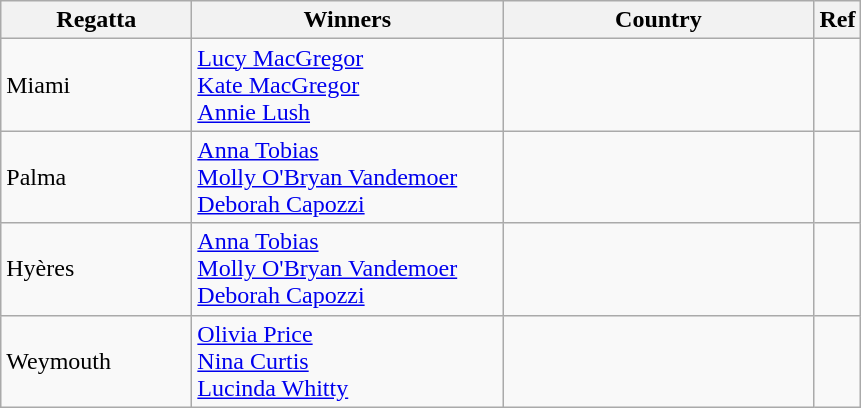<table class="wikitable">
<tr>
<th width=120>Regatta</th>
<th style="width:200px;">Winners</th>
<th style="width:200px;">Country</th>
<th>Ref</th>
</tr>
<tr>
<td>Miami</td>
<td><a href='#'>Lucy MacGregor</a><br><a href='#'>Kate MacGregor</a><br><a href='#'>Annie Lush</a></td>
<td></td>
<td></td>
</tr>
<tr>
<td>Palma</td>
<td><a href='#'>Anna Tobias</a><br><a href='#'>Molly O'Bryan Vandemoer</a><br><a href='#'>Deborah Capozzi</a></td>
<td></td>
<td></td>
</tr>
<tr>
<td>Hyères</td>
<td><a href='#'>Anna Tobias</a><br><a href='#'>Molly O'Bryan Vandemoer</a><br><a href='#'>Deborah Capozzi</a></td>
<td></td>
<td></td>
</tr>
<tr>
<td>Weymouth</td>
<td><a href='#'>Olivia Price</a><br><a href='#'>Nina Curtis</a><br><a href='#'>Lucinda Whitty</a></td>
<td></td>
<td></td>
</tr>
</table>
